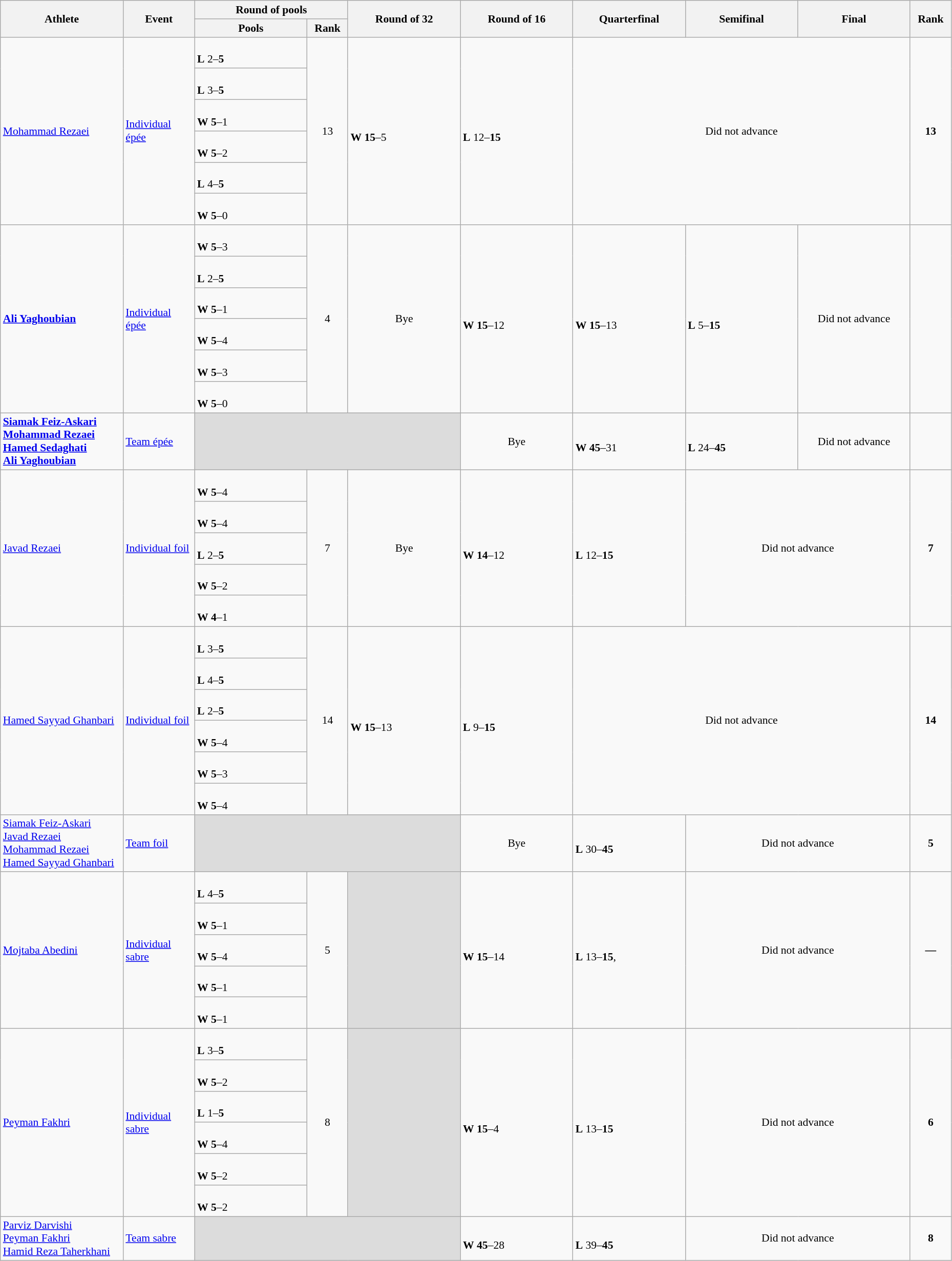<table class="wikitable" width="98%" style="text-align:left; font-size:90%">
<tr>
<th rowspan="2" width="12%">Athlete</th>
<th rowspan="2" width="7%">Event</th>
<th colspan="2">Round of pools</th>
<th rowspan="2" width="11%">Round of 32</th>
<th rowspan="2" width="11%">Round of 16</th>
<th rowspan="2" width="11%">Quarterfinal</th>
<th rowspan="2" width="11%">Semifinal</th>
<th rowspan="2" width="11%">Final</th>
<th rowspan="2" width="4%">Rank</th>
</tr>
<tr>
<th width="11%">Pools</th>
<th width="4%">Rank</th>
</tr>
<tr>
<td rowspan="6"><a href='#'>Mohammad Rezaei</a></td>
<td rowspan="6"><a href='#'>Individual épée</a></td>
<td><br><strong>L</strong> 2–<strong>5</strong></td>
<td rowspan="6" align=center>13 <strong></strong></td>
<td rowspan="6"><br><strong>W</strong> <strong>15</strong>–5</td>
<td rowspan="6"><br><strong>L</strong> 12–<strong>15</strong></td>
<td rowspan="6" colspan="3" align="center">Did not advance</td>
<td rowspan="6" align="center"><strong>13</strong></td>
</tr>
<tr>
<td><br><strong>L</strong> 3–<strong>5</strong></td>
</tr>
<tr>
<td><br><strong>W</strong> <strong>5</strong>–1</td>
</tr>
<tr>
<td><br><strong>W</strong> <strong>5</strong>–2</td>
</tr>
<tr>
<td><br><strong>L</strong> 4–<strong>5</strong></td>
</tr>
<tr>
<td><br><strong>W</strong> <strong>5</strong>–0</td>
</tr>
<tr>
<td rowspan="6"><strong><a href='#'>Ali Yaghoubian</a></strong></td>
<td rowspan="6"><a href='#'>Individual épée</a></td>
<td><br><strong>W</strong> <strong>5</strong>–3</td>
<td rowspan="6" align=center>4 <strong></strong></td>
<td rowspan="6" align=center>Bye</td>
<td rowspan="6"><br><strong>W</strong> <strong>15</strong>–12</td>
<td rowspan="6"><br><strong>W</strong> <strong>15</strong>–13</td>
<td rowspan="6"><br><strong>L</strong> 5–<strong>15</strong></td>
<td rowspan="6" align="center">Did not advance</td>
<td rowspan="6" align="center"></td>
</tr>
<tr>
<td><br><strong>L</strong> 2–<strong>5</strong></td>
</tr>
<tr>
<td><br><strong>W</strong> <strong>5</strong>–1</td>
</tr>
<tr>
<td><br><strong>W</strong> <strong>5</strong>–4</td>
</tr>
<tr>
<td><br><strong>W</strong> <strong>5</strong>–3</td>
</tr>
<tr>
<td><br><strong>W</strong> <strong>5</strong>–0</td>
</tr>
<tr>
<td><strong><a href='#'>Siamak Feiz-Askari</a><br><a href='#'>Mohammad Rezaei</a><br><a href='#'>Hamed Sedaghati</a><br><a href='#'>Ali Yaghoubian</a></strong></td>
<td><a href='#'>Team épée</a></td>
<td colspan=3 bgcolor=#DCDCDC></td>
<td align=center>Bye</td>
<td><br><strong>W</strong> <strong>45</strong>–31</td>
<td><br><strong>L</strong> 24–<strong>45</strong></td>
<td align=center>Did not advance</td>
<td align="center"></td>
</tr>
<tr>
<td rowspan="5"><a href='#'>Javad Rezaei</a></td>
<td rowspan="5"><a href='#'>Individual foil</a></td>
<td><br><strong>W</strong> <strong>5</strong>–4</td>
<td rowspan="5" align=center>7 <strong></strong></td>
<td rowspan="5" align=center>Bye</td>
<td rowspan="5"><br><strong>W</strong> <strong>14</strong>–12</td>
<td rowspan="5"><br><strong>L</strong> 12–<strong>15</strong></td>
<td rowspan="5" colspan="2" align="center">Did not advance</td>
<td rowspan="5" align="center"><strong>7</strong></td>
</tr>
<tr>
<td><br><strong>W</strong> <strong>5</strong>–4</td>
</tr>
<tr>
<td><br><strong>L</strong> 2–<strong>5</strong></td>
</tr>
<tr>
<td><br><strong>W</strong> <strong>5</strong>–2</td>
</tr>
<tr>
<td><br><strong>W</strong> <strong>4</strong>–1</td>
</tr>
<tr>
<td rowspan="6"><a href='#'>Hamed Sayyad Ghanbari</a></td>
<td rowspan="6"><a href='#'>Individual foil</a></td>
<td><br><strong>L</strong> 3–<strong>5</strong></td>
<td rowspan="6" align=center>14 <strong></strong></td>
<td rowspan="6"><br><strong>W</strong> <strong>15</strong>–13</td>
<td rowspan="6"><br><strong>L</strong> 9–<strong>15</strong></td>
<td rowspan="6" colspan="3" align="center">Did not advance</td>
<td rowspan="6" align="center"><strong>14</strong></td>
</tr>
<tr>
<td><br><strong>L</strong> 4–<strong>5</strong></td>
</tr>
<tr>
<td><br><strong>L</strong> 2–<strong>5</strong></td>
</tr>
<tr>
<td><br><strong>W</strong> <strong>5</strong>–4</td>
</tr>
<tr>
<td><br><strong>W</strong> <strong>5</strong>–3</td>
</tr>
<tr>
<td><br><strong>W</strong> <strong>5</strong>–4</td>
</tr>
<tr>
<td><a href='#'>Siamak Feiz-Askari</a><br><a href='#'>Javad Rezaei</a><br><a href='#'>Mohammad Rezaei</a><br><a href='#'>Hamed Sayyad Ghanbari</a></td>
<td><a href='#'>Team foil</a></td>
<td colspan=3 bgcolor=#DCDCDC></td>
<td align=center>Bye</td>
<td><br><strong>L</strong> 30–<strong>45</strong></td>
<td colspan=2 align=center>Did not advance</td>
<td align="center"><strong>5</strong></td>
</tr>
<tr>
<td rowspan="5"><a href='#'>Mojtaba Abedini</a></td>
<td rowspan="5"><a href='#'>Individual sabre</a></td>
<td><br><strong>L</strong> 4–<strong>5</strong></td>
<td rowspan="5" align=center>5 <strong></strong></td>
<td rowspan="5" bgcolor=#DCDCDC></td>
<td rowspan="5"><br><strong>W</strong> <strong>15</strong>–14</td>
<td rowspan="5"><br><strong>L</strong> 13–<strong>15</strong>, </td>
<td rowspan="5" colspan="2" align="center">Did not advance</td>
<td rowspan="5" align="center"><strong>—</strong></td>
</tr>
<tr>
<td><br><strong>W</strong> <strong>5</strong>–1</td>
</tr>
<tr>
<td><br><strong>W</strong> <strong>5</strong>–4</td>
</tr>
<tr>
<td><br><strong>W</strong> <strong>5</strong>–1</td>
</tr>
<tr>
<td><br><strong>W</strong> <strong>5</strong>–1</td>
</tr>
<tr>
<td rowspan="6"><a href='#'>Peyman Fakhri</a></td>
<td rowspan="6"><a href='#'>Individual sabre</a></td>
<td><br><strong>L</strong> 3–<strong>5</strong></td>
<td rowspan="6" align=center>8 <strong></strong></td>
<td rowspan="6" bgcolor=#DCDCDC></td>
<td rowspan="6"><br><strong>W</strong> <strong>15</strong>–4</td>
<td rowspan="6"><br><strong>L</strong> 13–<strong>15</strong></td>
<td rowspan="6" colspan="2" align="center">Did not advance</td>
<td rowspan="6" align="center"><strong>6</strong></td>
</tr>
<tr>
<td><br><strong>W</strong> <strong>5</strong>–2</td>
</tr>
<tr>
<td><br><strong>L</strong> 1–<strong>5</strong></td>
</tr>
<tr>
<td><br><strong>W</strong> <strong>5</strong>–4</td>
</tr>
<tr>
<td><br><strong>W</strong> <strong>5</strong>–2</td>
</tr>
<tr>
<td><br><strong>W</strong> <strong>5</strong>–2</td>
</tr>
<tr>
<td><a href='#'>Parviz Darvishi</a><br><a href='#'>Peyman Fakhri</a><br><a href='#'>Hamid Reza Taherkhani</a></td>
<td><a href='#'>Team sabre</a></td>
<td colspan=3 bgcolor=#DCDCDC></td>
<td><br><strong>W</strong> <strong>45</strong>–28</td>
<td><br><strong>L</strong> 39–<strong>45</strong></td>
<td colspan=2 align=center>Did not advance</td>
<td align="center"><strong>8</strong></td>
</tr>
</table>
